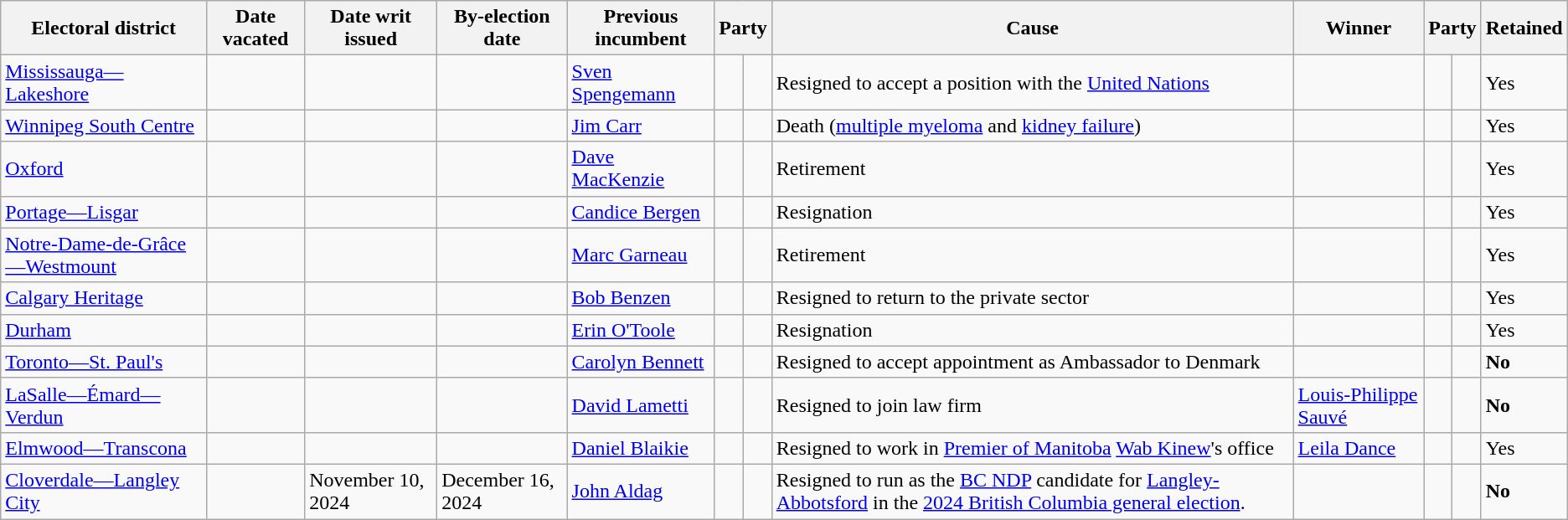<table class="wikitable">
<tr>
<th>Electoral district</th>
<th>Date vacated</th>
<th>Date writ issued</th>
<th>By-election date</th>
<th>Previous incumbent</th>
<th colspan="2">Party</th>
<th>Cause</th>
<th>Winner</th>
<th colspan="2">Party</th>
<th>Retained</th>
</tr>
<tr>
<td><a href='#'>Mississauga—Lakeshore</a></td>
<td></td>
<td></td>
<td></td>
<td><a href='#'>Sven Spengemann</a></td>
<td></td>
<td></td>
<td>Resigned to accept a position with the <a href='#'>United Nations</a></td>
<td></td>
<td></td>
<td></td>
<td>Yes</td>
</tr>
<tr>
<td><a href='#'>Winnipeg South Centre</a></td>
<td></td>
<td></td>
<td></td>
<td><a href='#'>Jim Carr</a></td>
<td></td>
<td></td>
<td>Death (<a href='#'>multiple myeloma</a> and <a href='#'>kidney failure</a>)</td>
<td></td>
<td></td>
<td></td>
<td>Yes</td>
</tr>
<tr>
<td><a href='#'>Oxford</a></td>
<td></td>
<td></td>
<td></td>
<td><a href='#'>Dave MacKenzie</a></td>
<td></td>
<td></td>
<td>Retirement</td>
<td></td>
<td></td>
<td></td>
<td>Yes</td>
</tr>
<tr>
<td><a href='#'>Portage—Lisgar</a></td>
<td></td>
<td></td>
<td></td>
<td><a href='#'>Candice Bergen</a></td>
<td></td>
<td></td>
<td>Resignation</td>
<td></td>
<td></td>
<td></td>
<td>Yes</td>
</tr>
<tr>
<td><a href='#'>Notre-Dame-de-Grâce—Westmount</a></td>
<td></td>
<td></td>
<td></td>
<td><a href='#'>Marc Garneau</a></td>
<td></td>
<td></td>
<td>Retirement</td>
<td></td>
<td></td>
<td></td>
<td>Yes</td>
</tr>
<tr>
<td><a href='#'>Calgary Heritage</a></td>
<td></td>
<td></td>
<td></td>
<td><a href='#'>Bob Benzen</a></td>
<td></td>
<td></td>
<td>Resigned to return to the private sector</td>
<td></td>
<td></td>
<td></td>
<td>Yes</td>
</tr>
<tr>
<td><a href='#'>Durham</a></td>
<td></td>
<td></td>
<td></td>
<td><a href='#'>Erin O'Toole</a></td>
<td></td>
<td></td>
<td>Resignation</td>
<td></td>
<td></td>
<td></td>
<td>Yes</td>
</tr>
<tr>
<td><a href='#'>Toronto—St. Paul's</a></td>
<td></td>
<td></td>
<td></td>
<td><a href='#'>Carolyn Bennett</a></td>
<td></td>
<td></td>
<td>Resigned to accept appointment as Ambassador to Denmark</td>
<td></td>
<td></td>
<td></td>
<td><strong>No</strong></td>
</tr>
<tr>
<td><a href='#'>LaSalle—Émard—Verdun</a></td>
<td></td>
<td></td>
<td></td>
<td><a href='#'>David Lametti</a></td>
<td></td>
<td></td>
<td>Resigned to join law firm</td>
<td><a href='#'>Louis-Philippe Sauvé</a></td>
<td></td>
<td></td>
<td><strong>No</strong></td>
</tr>
<tr>
<td><a href='#'>Elmwood—Transcona</a></td>
<td></td>
<td></td>
<td></td>
<td><a href='#'>Daniel Blaikie</a></td>
<td></td>
<td></td>
<td>Resigned to work in <a href='#'>Premier of Manitoba</a> <a href='#'>Wab Kinew</a>'s office</td>
<td><a href='#'>Leila Dance</a></td>
<td></td>
<td></td>
<td>Yes</td>
</tr>
<tr>
<td><a href='#'>Cloverdale—Langley City</a></td>
<td></td>
<td>November 10, 2024</td>
<td>December 16, 2024</td>
<td><a href='#'>John Aldag</a></td>
<td></td>
<td></td>
<td>Resigned to run as the <a href='#'>BC NDP</a> candidate for <a href='#'>Langley-Abbotsford</a> in the <a href='#'>2024 British Columbia general election</a>.</td>
<td></td>
<td></td>
<td></td>
<td><strong>No</strong></td>
</tr>
</table>
